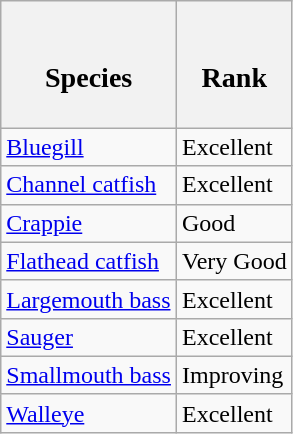<table class="wikitable sortable mw-collapsible">
<tr>
<th><br><h3>Species</h3></th>
<th><br><h3>Rank</h3></th>
</tr>
<tr>
<td><a href='#'>Bluegill</a></td>
<td>Excellent</td>
</tr>
<tr>
<td><a href='#'>Channel catfish</a></td>
<td>Excellent</td>
</tr>
<tr>
<td><a href='#'>Crappie</a></td>
<td>Good</td>
</tr>
<tr>
<td><a href='#'>Flathead catfish</a></td>
<td>Very Good</td>
</tr>
<tr>
<td><a href='#'>Largemouth bass</a></td>
<td>Excellent</td>
</tr>
<tr>
<td><a href='#'>Sauger</a></td>
<td>Excellent</td>
</tr>
<tr>
<td><a href='#'>Smallmouth bass</a></td>
<td>Improving</td>
</tr>
<tr>
<td><a href='#'>Walleye</a></td>
<td>Excellent</td>
</tr>
</table>
